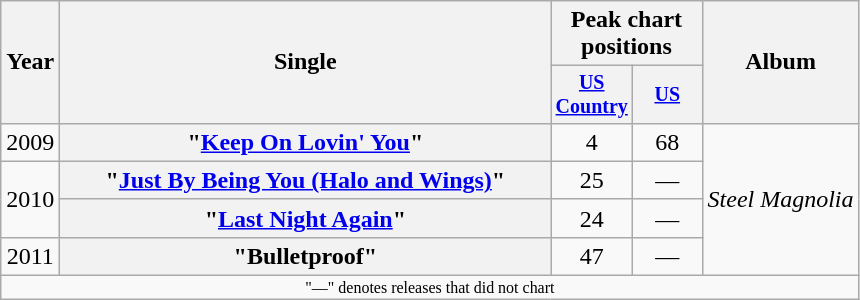<table class="wikitable plainrowheaders" style="text-align:center;">
<tr>
<th rowspan="2">Year</th>
<th rowspan="2" style="width:20em;">Single</th>
<th colspan="2">Peak chart<br>positions</th>
<th rowspan="2">Album</th>
</tr>
<tr style="font-size:smaller;">
<th style="width:40px;"><a href='#'>US Country</a><br></th>
<th style="width:40px;"><a href='#'>US</a><br></th>
</tr>
<tr>
<td>2009</td>
<th scope="row">"<a href='#'>Keep On Lovin' You</a>"</th>
<td>4</td>
<td>68</td>
<td style="text-align:left;" rowspan="4"><em>Steel Magnolia</em></td>
</tr>
<tr>
<td rowspan="2">2010</td>
<th scope="row">"<a href='#'>Just By Being You (Halo and Wings)</a>"</th>
<td>25</td>
<td>—</td>
</tr>
<tr>
<th scope="row">"<a href='#'>Last Night Again</a>"</th>
<td>24</td>
<td>—</td>
</tr>
<tr>
<td>2011</td>
<th scope="row">"Bulletproof"</th>
<td>47</td>
<td>—</td>
</tr>
<tr>
<td colspan="10" style="font-size:8pt">"—" denotes releases that did not chart</td>
</tr>
</table>
